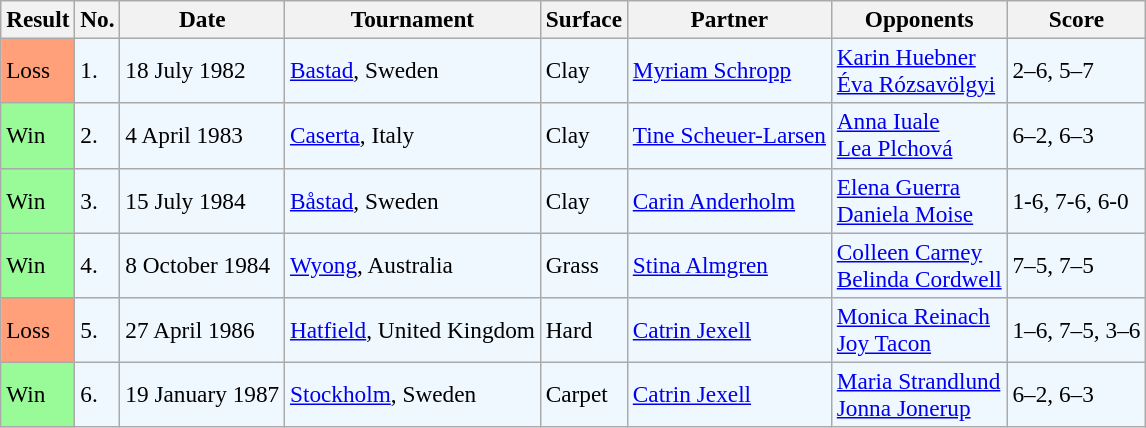<table class="sortable wikitable" style="font-size:97%">
<tr>
<th>Result</th>
<th>No.</th>
<th>Date</th>
<th>Tournament</th>
<th>Surface</th>
<th>Partner</th>
<th>Opponents</th>
<th>Score</th>
</tr>
<tr style="background:#f0f8ff;">
<td style="background:#ffa07a;">Loss</td>
<td>1.</td>
<td>18 July 1982</td>
<td><a href='#'>Bastad</a>, Sweden</td>
<td>Clay</td>
<td> <a href='#'>Myriam Schropp</a></td>
<td> <a href='#'>Karin Huebner</a><br>  <a href='#'>Éva Rózsavölgyi</a></td>
<td>2–6, 5–7</td>
</tr>
<tr bgcolor=f0f8ff>
<td style="background:#98fb98;">Win</td>
<td>2.</td>
<td>4 April 1983</td>
<td><a href='#'>Caserta</a>, Italy</td>
<td>Clay</td>
<td> <a href='#'>Tine Scheuer-Larsen</a></td>
<td> <a href='#'>Anna Iuale</a> <br>  <a href='#'>Lea Plchová</a></td>
<td>6–2, 6–3</td>
</tr>
<tr style="background:#f0f8ff;">
<td style="background:#98fb98;">Win</td>
<td>3.</td>
<td>15 July 1984</td>
<td><a href='#'>Båstad</a>, Sweden</td>
<td>Clay</td>
<td> <a href='#'>Carin Anderholm</a></td>
<td> <a href='#'>Elena Guerra</a> <br>  <a href='#'>Daniela Moise</a></td>
<td>1-6, 7-6, 6-0</td>
</tr>
<tr bgcolor=f0f8ff>
<td style="background:#98fb98;">Win</td>
<td>4.</td>
<td>8 October 1984</td>
<td><a href='#'>Wyong</a>, Australia</td>
<td>Grass</td>
<td> <a href='#'>Stina Almgren</a></td>
<td> <a href='#'>Colleen Carney</a><br>  <a href='#'>Belinda Cordwell</a></td>
<td>7–5, 7–5</td>
</tr>
<tr style="background:#f0f8ff;">
<td style="background:#ffa07a;">Loss</td>
<td>5.</td>
<td>27 April 1986</td>
<td><a href='#'>Hatfield</a>, United Kingdom</td>
<td>Hard</td>
<td> <a href='#'>Catrin Jexell</a></td>
<td> <a href='#'>Monica Reinach</a><br>  <a href='#'>Joy Tacon</a></td>
<td>1–6, 7–5, 3–6</td>
</tr>
<tr style="background:#f0f8ff;">
<td style="background:#98fb98;">Win</td>
<td>6.</td>
<td>19 January 1987</td>
<td><a href='#'>Stockholm</a>, Sweden</td>
<td>Carpet</td>
<td> <a href='#'>Catrin Jexell</a></td>
<td> <a href='#'>Maria Strandlund</a> <br>  <a href='#'>Jonna Jonerup</a></td>
<td>6–2, 6–3</td>
</tr>
</table>
